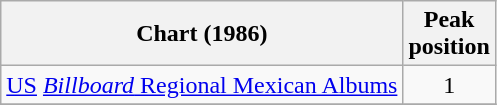<table class="wikitable">
<tr>
<th align="left">Chart (1986)</th>
<th align="left">Peak<br>position</th>
</tr>
<tr>
<td align="left"><a href='#'>US</a> <a href='#'><em>Billboard</em> Regional Mexican Albums</a></td>
<td align="center">1</td>
</tr>
<tr>
</tr>
</table>
